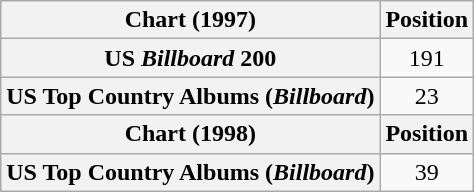<table class="wikitable plainrowheaders" style="text-align:center">
<tr>
<th scope="col">Chart (1997)</th>
<th scope="col">Position</th>
</tr>
<tr>
<th scope="row">US <em>Billboard</em> 200</th>
<td>191</td>
</tr>
<tr>
<th scope="row">US Top Country Albums (<em>Billboard</em>)</th>
<td>23</td>
</tr>
<tr>
<th scope="col">Chart (1998)</th>
<th scope="col">Position</th>
</tr>
<tr>
<th scope="row">US Top Country Albums (<em>Billboard</em>)</th>
<td>39</td>
</tr>
</table>
